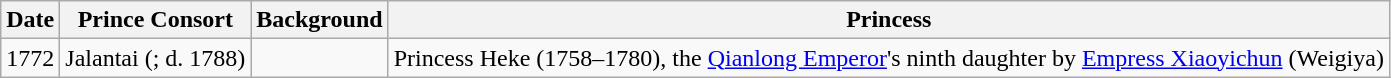<table class="wikitable">
<tr>
<th>Date</th>
<th>Prince Consort</th>
<th>Background</th>
<th>Princess</th>
</tr>
<tr>
<td>1772</td>
<td>Jalantai (; d. 1788)</td>
<td></td>
<td>Princess Heke (1758–1780), the <a href='#'>Qianlong Emperor</a>'s ninth daughter by <a href='#'>Empress Xiaoyichun</a> (Weigiya)</td>
</tr>
</table>
